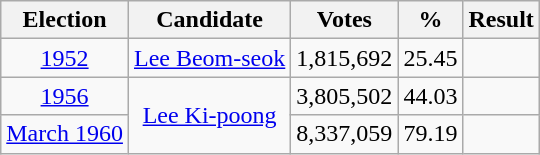<table class="wikitable" style="text-align:center">
<tr>
<th>Election</th>
<th>Candidate</th>
<th>Votes</th>
<th>%</th>
<th>Result</th>
</tr>
<tr>
<td><a href='#'>1952</a></td>
<td><a href='#'>Lee Beom-seok</a></td>
<td>1,815,692</td>
<td>25.45</td>
<td></td>
</tr>
<tr>
<td><a href='#'>1956</a></td>
<td rowspan="2"><a href='#'>Lee Ki-poong</a></td>
<td>3,805,502</td>
<td>44.03</td>
<td></td>
</tr>
<tr>
<td><a href='#'>March 1960</a></td>
<td>8,337,059</td>
<td>79.19</td>
<td></td>
</tr>
</table>
